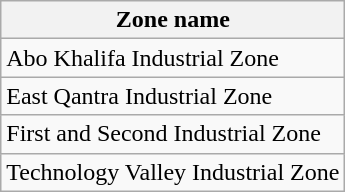<table class="wikitable">
<tr>
<th>Zone name</th>
</tr>
<tr>
<td rowspan="1">Abo Khalifa Industrial Zone</td>
</tr>
<tr>
<td rowspan="1">East Qantra Industrial Zone</td>
</tr>
<tr>
<td rowspan="1">First and Second Industrial Zone</td>
</tr>
<tr>
<td rowspan="1">Technology Valley Industrial Zone</td>
</tr>
</table>
